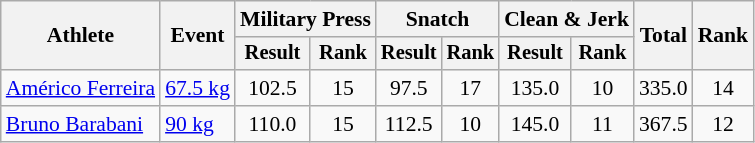<table class="wikitable" style="font-size:90%">
<tr>
<th rowspan="2">Athlete</th>
<th rowspan="2">Event</th>
<th colspan="2">Military Press</th>
<th colspan="2">Snatch</th>
<th colspan="2">Clean & Jerk</th>
<th rowspan="2">Total</th>
<th rowspan="2">Rank</th>
</tr>
<tr style="font-size:95%">
<th>Result</th>
<th>Rank</th>
<th>Result</th>
<th>Rank</th>
<th>Result</th>
<th>Rank</th>
</tr>
<tr align=center>
<td align=left><a href='#'>Américo Ferreira</a></td>
<td align=left><a href='#'>67.5 kg</a></td>
<td>102.5</td>
<td>15</td>
<td>97.5</td>
<td>17</td>
<td>135.0</td>
<td>10</td>
<td>335.0</td>
<td>14</td>
</tr>
<tr align=center>
<td align=left><a href='#'>Bruno Barabani</a></td>
<td align=left><a href='#'>90 kg</a></td>
<td>110.0</td>
<td>15</td>
<td>112.5</td>
<td>10</td>
<td>145.0</td>
<td>11</td>
<td>367.5</td>
<td>12</td>
</tr>
</table>
